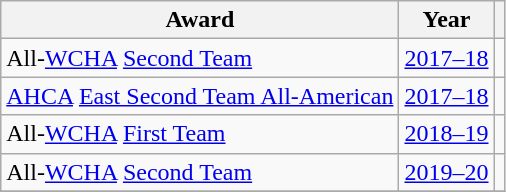<table class="wikitable">
<tr>
<th>Award</th>
<th>Year</th>
<th></th>
</tr>
<tr>
<td>All-<a href='#'>WCHA</a> <a href='#'>Second Team</a></td>
<td><a href='#'>2017–18</a></td>
<td></td>
</tr>
<tr>
<td><a href='#'>AHCA</a> <a href='#'>East Second Team All-American</a></td>
<td><a href='#'>2017–18</a></td>
<td></td>
</tr>
<tr>
<td>All-<a href='#'>WCHA</a> <a href='#'>First Team</a></td>
<td><a href='#'>2018–19</a></td>
<td></td>
</tr>
<tr>
<td>All-<a href='#'>WCHA</a> <a href='#'>Second Team</a></td>
<td><a href='#'>2019–20</a></td>
<td></td>
</tr>
<tr>
</tr>
</table>
